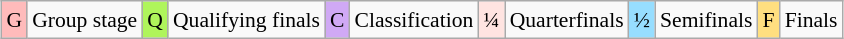<table class="wikitable" style="margin:0.5em auto; font-size:90%; line-height:1.25em; text-align:center;">
<tr>
<td bgcolor="#FFBBBB" align=center>G</td>
<td>Group stage</td>
<td bgcolor="#AFF55B" align=center>Q</td>
<td>Qualifying finals</td>
<td bgcolor="#D0A9F5" align=center>C</td>
<td>Classification</td>
<td bgcolor="#FFE4E1" align=center>¼</td>
<td>Quarterfinals</td>
<td bgcolor="#97DEFF" align=center>½</td>
<td>Semifinals</td>
<td bgcolor="#FFDF80" align=center>F</td>
<td>Finals</td>
</tr>
</table>
